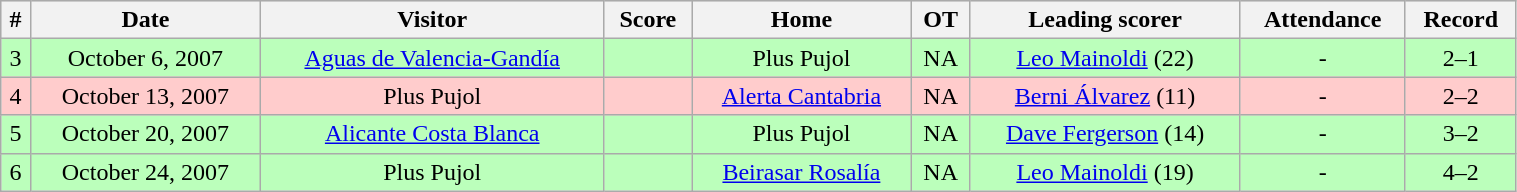<table class="wikitable" width="80%">
<tr align="center"  bgcolor="#dddddd">
<th>#</th>
<th>Date</th>
<th>Visitor</th>
<th>Score</th>
<th>Home</th>
<th>OT</th>
<th>Leading scorer</th>
<th>Attendance</th>
<th>Record</th>
</tr>
<tr align="center" bgcolor="#bbffbb">
<td>3</td>
<td>October 6, 2007</td>
<td><a href='#'>Aguas de Valencia-Gandía</a></td>
<td></td>
<td>Plus Pujol</td>
<td>NA</td>
<td><a href='#'>Leo Mainoldi</a> (22)</td>
<td>-</td>
<td>2–1</td>
</tr>
<tr align="center"  bgcolor="#ffcccc">
<td>4</td>
<td>October 13, 2007</td>
<td>Plus Pujol</td>
<td></td>
<td><a href='#'>Alerta Cantabria</a></td>
<td>NA</td>
<td><a href='#'>Berni Álvarez</a> (11)</td>
<td>-</td>
<td>2–2</td>
</tr>
<tr align="center" bgcolor="#bbffbb">
<td>5</td>
<td>October 20, 2007</td>
<td><a href='#'>Alicante Costa Blanca</a></td>
<td></td>
<td>Plus Pujol</td>
<td>NA</td>
<td><a href='#'>Dave Fergerson</a> (14)</td>
<td>-</td>
<td>3–2</td>
</tr>
<tr align="center" bgcolor="#bbffbb">
<td>6</td>
<td>October 24, 2007</td>
<td>Plus Pujol</td>
<td></td>
<td><a href='#'>Beirasar Rosalía</a></td>
<td>NA</td>
<td><a href='#'>Leo Mainoldi</a> (19)</td>
<td>-</td>
<td>4–2</td>
</tr>
</table>
